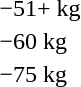<table>
<tr>
<td rowspan=2>−51+ kg</td>
<td rowspan=2></td>
<td rowspan=2></td>
<td></td>
</tr>
<tr>
<td></td>
</tr>
<tr>
<td rowspan=2>−60 kg</td>
<td rowspan=2></td>
<td rowspan=2></td>
<td></td>
</tr>
<tr>
<td></td>
</tr>
<tr>
<td rowspan=2>−75 kg</td>
<td rowspan=2></td>
<td rowspan=2></td>
<td></td>
</tr>
<tr>
<td></td>
</tr>
</table>
